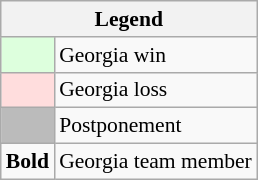<table class="wikitable" style="font-size:90%">
<tr>
<th colspan="2">Legend</th>
</tr>
<tr>
<td bgcolor="#ddffdd"> </td>
<td>Georgia win</td>
</tr>
<tr>
<td bgcolor="#ffdddd"> </td>
<td>Georgia loss</td>
</tr>
<tr>
<td bgcolor="#bbbbbb"> </td>
<td>Postponement</td>
</tr>
<tr>
<td><strong>Bold</strong></td>
<td>Georgia team member</td>
</tr>
</table>
